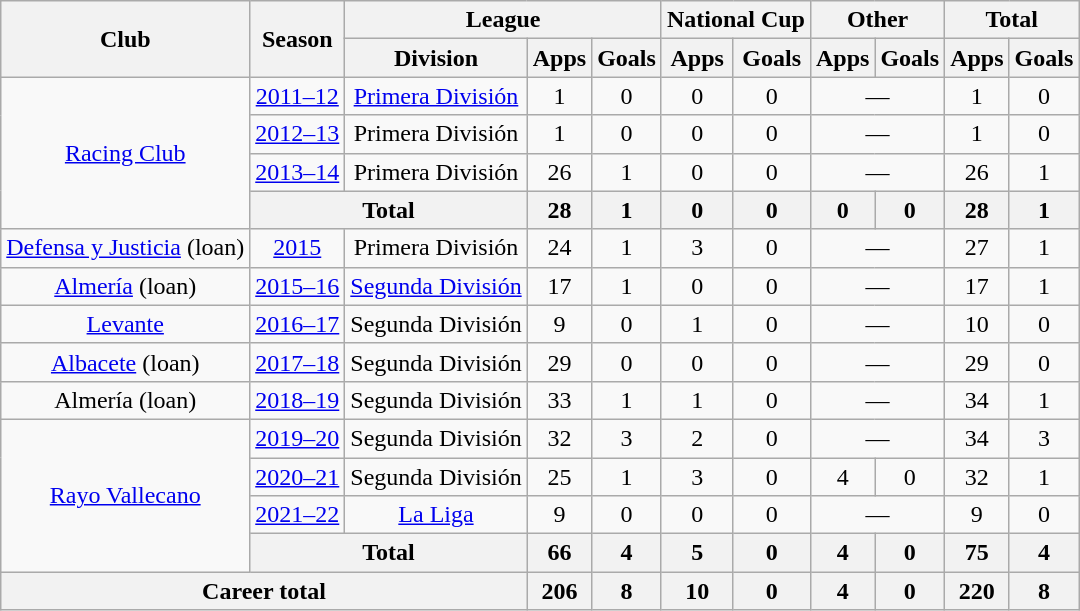<table class="wikitable" style="text-align:center">
<tr>
<th rowspan="2">Club</th>
<th rowspan="2">Season</th>
<th colspan="3">League</th>
<th colspan="2">National Cup</th>
<th colspan="2">Other</th>
<th colspan="2">Total</th>
</tr>
<tr>
<th>Division</th>
<th>Apps</th>
<th>Goals</th>
<th>Apps</th>
<th>Goals</th>
<th>Apps</th>
<th>Goals</th>
<th>Apps</th>
<th>Goals</th>
</tr>
<tr>
<td rowspan="4"><a href='#'>Racing Club</a></td>
<td><a href='#'>2011–12</a></td>
<td><a href='#'>Primera División</a></td>
<td>1</td>
<td>0</td>
<td>0</td>
<td>0</td>
<td colspan="2">—</td>
<td>1</td>
<td>0</td>
</tr>
<tr>
<td><a href='#'>2012–13</a></td>
<td>Primera División</td>
<td>1</td>
<td>0</td>
<td>0</td>
<td>0</td>
<td colspan="2">—</td>
<td>1</td>
<td>0</td>
</tr>
<tr>
<td><a href='#'>2013–14</a></td>
<td>Primera División</td>
<td>26</td>
<td>1</td>
<td>0</td>
<td>0</td>
<td colspan="2">—</td>
<td>26</td>
<td>1</td>
</tr>
<tr>
<th colspan="2">Total</th>
<th>28</th>
<th>1</th>
<th>0</th>
<th>0</th>
<th>0</th>
<th>0</th>
<th>28</th>
<th>1</th>
</tr>
<tr>
<td><a href='#'>Defensa y Justicia</a> (loan)</td>
<td><a href='#'>2015</a></td>
<td>Primera División</td>
<td>24</td>
<td>1</td>
<td>3</td>
<td>0</td>
<td colspan="2">—</td>
<td>27</td>
<td>1</td>
</tr>
<tr>
<td><a href='#'>Almería</a> (loan)</td>
<td><a href='#'>2015–16</a></td>
<td><a href='#'>Segunda División</a></td>
<td>17</td>
<td>1</td>
<td>0</td>
<td>0</td>
<td colspan="2">—</td>
<td>17</td>
<td>1</td>
</tr>
<tr>
<td><a href='#'>Levante</a></td>
<td><a href='#'>2016–17</a></td>
<td>Segunda División</td>
<td>9</td>
<td>0</td>
<td>1</td>
<td>0</td>
<td colspan="2">—</td>
<td>10</td>
<td>0</td>
</tr>
<tr>
<td><a href='#'>Albacete</a> (loan)</td>
<td><a href='#'>2017–18</a></td>
<td>Segunda División</td>
<td>29</td>
<td>0</td>
<td>0</td>
<td>0</td>
<td colspan="2">—</td>
<td>29</td>
<td>0</td>
</tr>
<tr>
<td>Almería (loan)</td>
<td><a href='#'>2018–19</a></td>
<td>Segunda División</td>
<td>33</td>
<td>1</td>
<td>1</td>
<td>0</td>
<td colspan="2">—</td>
<td>34</td>
<td>1</td>
</tr>
<tr>
<td rowspan="4"><a href='#'>Rayo Vallecano</a></td>
<td><a href='#'>2019–20</a></td>
<td>Segunda División</td>
<td>32</td>
<td>3</td>
<td>2</td>
<td>0</td>
<td colspan="2">—</td>
<td>34</td>
<td>3</td>
</tr>
<tr>
<td><a href='#'>2020–21</a></td>
<td>Segunda División</td>
<td>25</td>
<td>1</td>
<td>3</td>
<td>0</td>
<td>4</td>
<td>0</td>
<td>32</td>
<td>1</td>
</tr>
<tr>
<td><a href='#'>2021–22</a></td>
<td><a href='#'>La Liga</a></td>
<td>9</td>
<td>0</td>
<td>0</td>
<td>0</td>
<td colspan="2">—</td>
<td>9</td>
<td>0</td>
</tr>
<tr>
<th colspan="2">Total</th>
<th>66</th>
<th>4</th>
<th>5</th>
<th>0</th>
<th>4</th>
<th>0</th>
<th>75</th>
<th>4</th>
</tr>
<tr>
<th colspan="3">Career total</th>
<th>206</th>
<th>8</th>
<th>10</th>
<th>0</th>
<th>4</th>
<th>0</th>
<th>220</th>
<th>8</th>
</tr>
</table>
